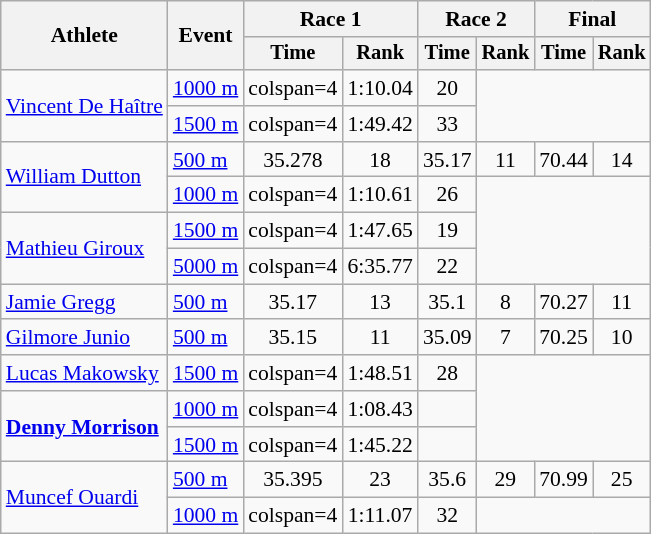<table class="wikitable" style="font-size:90%">
<tr>
<th rowspan=2>Athlete</th>
<th rowspan=2>Event</th>
<th colspan=2>Race 1</th>
<th colspan=2>Race 2</th>
<th colspan=2>Final</th>
</tr>
<tr style="font-size:95%">
<th>Time</th>
<th>Rank</th>
<th>Time</th>
<th>Rank</th>
<th>Time</th>
<th>Rank</th>
</tr>
<tr align=center>
<td align=left rowspan=2><a href='#'>Vincent De Haître</a></td>
<td align=left><a href='#'>1000 m</a></td>
<td>colspan=4 </td>
<td>1:10.04</td>
<td>20</td>
</tr>
<tr align=center>
<td align=left><a href='#'>1500 m</a></td>
<td>colspan=4 </td>
<td>1:49.42</td>
<td>33</td>
</tr>
<tr align=center>
<td align=left rowspan=2><a href='#'>William Dutton</a></td>
<td align=left><a href='#'>500 m</a></td>
<td>35.278</td>
<td>18</td>
<td>35.17</td>
<td>11</td>
<td>70.44</td>
<td>14</td>
</tr>
<tr align=center>
<td align=left><a href='#'>1000 m</a></td>
<td>colspan=4 </td>
<td>1:10.61</td>
<td>26</td>
</tr>
<tr align=center>
<td align=left rowspan=2><a href='#'>Mathieu Giroux</a></td>
<td align=left><a href='#'>1500 m</a></td>
<td>colspan=4 </td>
<td>1:47.65</td>
<td>19</td>
</tr>
<tr align=center>
<td align=left><a href='#'>5000 m</a></td>
<td>colspan=4 </td>
<td>6:35.77</td>
<td>22</td>
</tr>
<tr align=center>
<td align=left><a href='#'>Jamie Gregg</a></td>
<td align=left><a href='#'>500 m</a></td>
<td>35.17</td>
<td>13</td>
<td>35.1</td>
<td>8</td>
<td>70.27</td>
<td>11</td>
</tr>
<tr align=center>
<td align=left><a href='#'>Gilmore Junio</a></td>
<td align=left><a href='#'>500 m</a></td>
<td>35.15</td>
<td>11</td>
<td>35.09</td>
<td>7</td>
<td>70.25</td>
<td>10</td>
</tr>
<tr align=center>
<td align=left><a href='#'>Lucas Makowsky</a></td>
<td align=left><a href='#'>1500 m</a></td>
<td>colspan=4 </td>
<td>1:48.51</td>
<td>28</td>
</tr>
<tr align=center>
<td align=left rowspan =2><strong><a href='#'>Denny Morrison</a></strong></td>
<td align=left><a href='#'>1000 m</a></td>
<td>colspan=4 </td>
<td>1:08.43</td>
<td></td>
</tr>
<tr align=center>
<td align=left><a href='#'>1500 m</a></td>
<td>colspan=4 </td>
<td>1:45.22</td>
<td></td>
</tr>
<tr align=center>
<td align=left rowspan=2><a href='#'>Muncef Ouardi</a></td>
<td align=left><a href='#'>500 m</a></td>
<td>35.395</td>
<td>23</td>
<td>35.6</td>
<td>29</td>
<td>70.99</td>
<td>25</td>
</tr>
<tr align=center>
<td align=left><a href='#'>1000 m</a></td>
<td>colspan=4 </td>
<td>1:11.07</td>
<td>32</td>
</tr>
</table>
